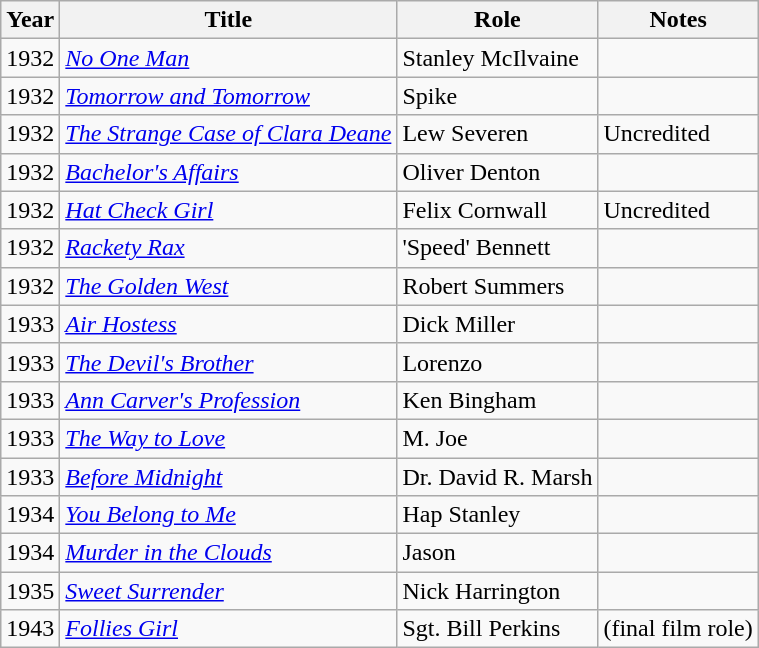<table class="wikitable">
<tr>
<th>Year</th>
<th>Title</th>
<th>Role</th>
<th>Notes</th>
</tr>
<tr>
<td>1932</td>
<td><em><a href='#'>No One Man</a></em></td>
<td>Stanley McIlvaine</td>
<td></td>
</tr>
<tr>
<td>1932</td>
<td><em><a href='#'>Tomorrow and Tomorrow</a></em></td>
<td>Spike</td>
<td></td>
</tr>
<tr>
<td>1932</td>
<td><em><a href='#'>The Strange Case of Clara Deane</a></em></td>
<td>Lew Severen</td>
<td>Uncredited</td>
</tr>
<tr>
<td>1932</td>
<td><em><a href='#'>Bachelor's Affairs</a></em></td>
<td>Oliver Denton</td>
<td></td>
</tr>
<tr>
<td>1932</td>
<td><em><a href='#'>Hat Check Girl</a></em></td>
<td>Felix Cornwall</td>
<td>Uncredited</td>
</tr>
<tr>
<td>1932</td>
<td><em><a href='#'>Rackety Rax</a></em></td>
<td>'Speed' Bennett</td>
<td></td>
</tr>
<tr>
<td>1932</td>
<td><em><a href='#'>The Golden West</a></em></td>
<td>Robert Summers</td>
<td></td>
</tr>
<tr>
<td>1933</td>
<td><em><a href='#'>Air Hostess</a></em></td>
<td>Dick Miller</td>
<td></td>
</tr>
<tr>
<td>1933</td>
<td><em><a href='#'>The Devil's Brother</a></em></td>
<td>Lorenzo</td>
<td></td>
</tr>
<tr>
<td>1933</td>
<td><em><a href='#'>Ann Carver's Profession</a></em></td>
<td>Ken Bingham</td>
<td></td>
</tr>
<tr>
<td>1933</td>
<td><em><a href='#'>The Way to Love</a></em></td>
<td>M. Joe</td>
<td></td>
</tr>
<tr>
<td>1933</td>
<td><em><a href='#'>Before Midnight</a></em></td>
<td>Dr. David R. Marsh</td>
<td></td>
</tr>
<tr>
<td>1934</td>
<td><em><a href='#'>You Belong to Me</a></em></td>
<td>Hap Stanley</td>
<td></td>
</tr>
<tr>
<td>1934</td>
<td><em><a href='#'>Murder in the Clouds</a></em></td>
<td>Jason</td>
<td></td>
</tr>
<tr>
<td>1935</td>
<td><em><a href='#'>Sweet Surrender</a></em></td>
<td>Nick Harrington</td>
<td></td>
</tr>
<tr>
<td>1943</td>
<td><em><a href='#'>Follies Girl</a></em></td>
<td>Sgt. Bill Perkins</td>
<td>(final film role)</td>
</tr>
</table>
